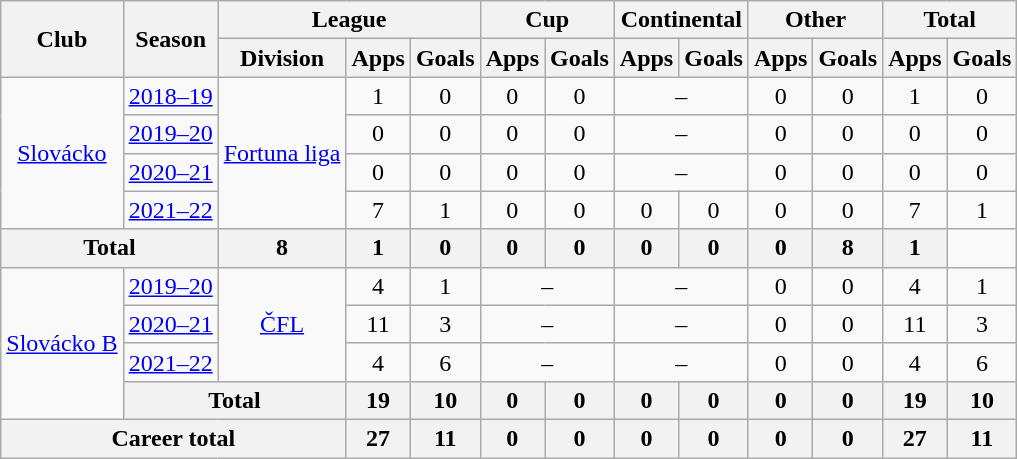<table class="wikitable" style="text-align: center">
<tr>
<th rowspan="2">Club</th>
<th rowspan="2">Season</th>
<th colspan="3">League</th>
<th colspan="2">Cup</th>
<th colspan="2">Continental</th>
<th colspan="2">Other</th>
<th colspan="2">Total</th>
</tr>
<tr>
<th>Division</th>
<th>Apps</th>
<th>Goals</th>
<th>Apps</th>
<th>Goals</th>
<th>Apps</th>
<th>Goals</th>
<th>Apps</th>
<th>Goals</th>
<th>Apps</th>
<th>Goals</th>
</tr>
<tr>
<td rowspan="4"><a href='#'>Slovácko</a></td>
<td><a href='#'>2018–19</a></td>
<td rowspan="4"><a href='#'>Fortuna liga</a></td>
<td>1</td>
<td>0</td>
<td>0</td>
<td>0</td>
<td colspan="2">–</td>
<td>0</td>
<td>0</td>
<td>1</td>
<td>0</td>
</tr>
<tr>
<td><a href='#'>2019–20</a></td>
<td>0</td>
<td>0</td>
<td>0</td>
<td>0</td>
<td colspan="2">–</td>
<td>0</td>
<td>0</td>
<td>0</td>
<td>0</td>
</tr>
<tr>
<td><a href='#'>2020–21</a></td>
<td>0</td>
<td>0</td>
<td>0</td>
<td>0</td>
<td colspan="2">–</td>
<td>0</td>
<td>0</td>
<td>0</td>
<td>0</td>
</tr>
<tr>
<td><a href='#'>2021–22</a></td>
<td>7</td>
<td>1</td>
<td>0</td>
<td>0</td>
<td>0</td>
<td>0</td>
<td>0</td>
<td>0</td>
<td>7</td>
<td>1</td>
</tr>
<tr>
<th colspan="2"><strong>Total</strong></th>
<th>8</th>
<th>1</th>
<th>0</th>
<th>0</th>
<th>0</th>
<th>0</th>
<th>0</th>
<th>0</th>
<th>8</th>
<th>1</th>
</tr>
<tr>
<td rowspan="4"><a href='#'>Slovácko B</a></td>
<td><a href='#'>2019–20</a></td>
<td rowspan="3"><a href='#'>ČFL</a></td>
<td>4</td>
<td>1</td>
<td colspan="2">–</td>
<td colspan="2">–</td>
<td>0</td>
<td>0</td>
<td>4</td>
<td>1</td>
</tr>
<tr>
<td><a href='#'>2020–21</a></td>
<td>11</td>
<td>3</td>
<td colspan="2">–</td>
<td colspan="2">–</td>
<td>0</td>
<td>0</td>
<td>11</td>
<td>3</td>
</tr>
<tr>
<td><a href='#'>2021–22</a></td>
<td>4</td>
<td>6</td>
<td colspan="2">–</td>
<td colspan="2">–</td>
<td>0</td>
<td>0</td>
<td>4</td>
<td>6</td>
</tr>
<tr>
<th colspan="2"><strong>Total</strong></th>
<th>19</th>
<th>10</th>
<th>0</th>
<th>0</th>
<th>0</th>
<th>0</th>
<th>0</th>
<th>0</th>
<th>19</th>
<th>10</th>
</tr>
<tr>
<th colspan="3"><strong>Career total</strong></th>
<th>27</th>
<th>11</th>
<th>0</th>
<th>0</th>
<th>0</th>
<th>0</th>
<th>0</th>
<th>0</th>
<th>27</th>
<th>11</th>
</tr>
</table>
